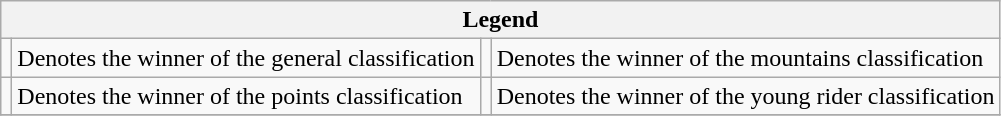<table class="wikitable">
<tr>
<th colspan="4">Legend</th>
</tr>
<tr>
<td></td>
<td>Denotes the winner of the general classification</td>
<td></td>
<td>Denotes the winner of the mountains classification</td>
</tr>
<tr>
<td></td>
<td>Denotes the winner of the points classification</td>
<td></td>
<td>Denotes the winner of the young rider classification</td>
</tr>
<tr>
</tr>
</table>
